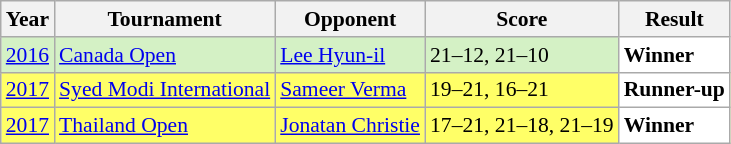<table class="sortable wikitable" style="font-size: 90%;">
<tr>
<th>Year</th>
<th>Tournament</th>
<th>Opponent</th>
<th>Score</th>
<th>Result</th>
</tr>
<tr style="background:#D4F1C5">
<td align="center"><a href='#'>2016</a></td>
<td align="left"><a href='#'>Canada Open</a></td>
<td align="left"> <a href='#'>Lee Hyun-il</a></td>
<td align="left">21–12, 21–10</td>
<td style="text-align:left; background:white"> <strong>Winner</strong></td>
</tr>
<tr style="background:#FFFF67">
<td align="center"><a href='#'>2017</a></td>
<td align="left"><a href='#'>Syed Modi International</a></td>
<td align="left"> <a href='#'>Sameer Verma</a></td>
<td align="left">19–21, 16–21</td>
<td style="text-align:left; background:white"> <strong>Runner-up</strong></td>
</tr>
<tr style="background:#FFFF67">
<td align="center"><a href='#'>2017</a></td>
<td align="left"><a href='#'>Thailand Open</a></td>
<td align="left"> <a href='#'>Jonatan Christie</a></td>
<td align="left">17–21, 21–18, 21–19</td>
<td style="text-align:left; background:white"> <strong>Winner</strong></td>
</tr>
</table>
